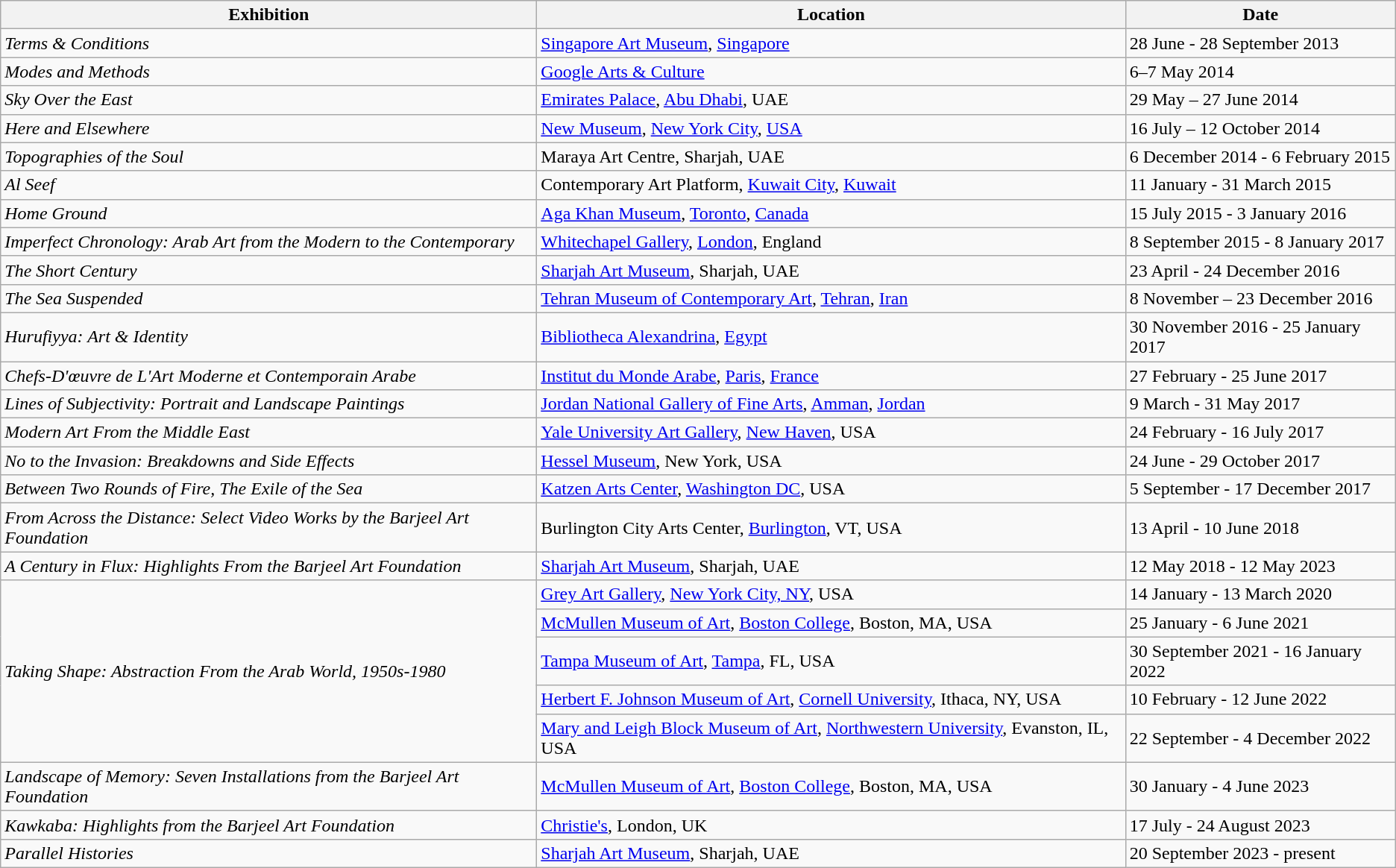<table class="wikitable">
<tr>
<th>Exhibition</th>
<th>Location</th>
<th>Date</th>
</tr>
<tr>
<td><em>Terms & Conditions</em></td>
<td><a href='#'>Singapore Art Museum</a>, <a href='#'>Singapore</a></td>
<td>28 June - 28 September 2013</td>
</tr>
<tr>
<td><em>Modes and Methods</em></td>
<td><a href='#'>Google Arts & Culture</a></td>
<td>6–7 May 2014</td>
</tr>
<tr>
<td><em>Sky Over the East</em></td>
<td><a href='#'>Emirates Palace</a>, <a href='#'>Abu Dhabi</a>, UAE</td>
<td>29 May – 27 June 2014</td>
</tr>
<tr>
<td><em>Here and Elsewhere</em></td>
<td><a href='#'>New Museum</a>, <a href='#'>New York City</a>, <a href='#'>USA</a></td>
<td>16 July – 12 October 2014</td>
</tr>
<tr>
<td><em>Topographies of the Soul</em></td>
<td>Maraya Art Centre, Sharjah, UAE</td>
<td>6 December 2014 - 6 February 2015</td>
</tr>
<tr>
<td><em>Al Seef</em></td>
<td>Contemporary Art Platform, <a href='#'>Kuwait City</a>, <a href='#'>Kuwait</a></td>
<td>11 January - 31 March 2015</td>
</tr>
<tr>
<td><em>Home Ground</em></td>
<td><a href='#'>Aga Khan Museum</a>, <a href='#'>Toronto</a>, <a href='#'>Canada</a></td>
<td>15 July 2015 - 3 January 2016</td>
</tr>
<tr>
<td><em>Imperfect Chronology: Arab Art from the Modern to the Contemporary</em></td>
<td><a href='#'>Whitechapel Gallery</a>, <a href='#'>London</a>, England</td>
<td>8 September 2015 - 8 January 2017</td>
</tr>
<tr>
<td><em>The Short Century</em></td>
<td><a href='#'>Sharjah Art Museum</a>, Sharjah, UAE</td>
<td>23 April - 24 December 2016</td>
</tr>
<tr>
<td><em>The Sea Suspended</em></td>
<td><a href='#'>Tehran Museum of Contemporary Art</a>, <a href='#'>Tehran</a>, <a href='#'>Iran</a></td>
<td>8 November – 23 December 2016</td>
</tr>
<tr>
<td><em>Hurufiyya: Art & Identity</em></td>
<td><a href='#'>Bibliotheca Alexandrina</a>, <a href='#'>Egypt</a></td>
<td>30 November 2016 - 25 January 2017</td>
</tr>
<tr>
<td><em>Chefs-D'œuvre de L'Art Moderne et Contemporain Arabe</em></td>
<td><a href='#'>Institut du Monde Arabe</a>, <a href='#'>Paris</a>, <a href='#'>France</a></td>
<td>27 February - 25 June 2017</td>
</tr>
<tr>
<td><em>Lines of Subjectivity: Portrait and Landscape Paintings</em></td>
<td><a href='#'>Jordan National Gallery of Fine Arts</a>, <a href='#'>Amman</a>, <a href='#'>Jordan</a></td>
<td>9 March - 31 May 2017</td>
</tr>
<tr>
<td><em>Modern Art From the Middle East</em></td>
<td><a href='#'>Yale University Art Gallery</a>, <a href='#'>New Haven</a>, USA</td>
<td>24 February - 16 July 2017</td>
</tr>
<tr>
<td><em>No to the Invasion: Breakdowns and Side Effects</em></td>
<td><a href='#'>Hessel Museum</a>, New York, USA</td>
<td>24 June - 29 October 2017</td>
</tr>
<tr>
<td><em>Between Two Rounds of Fire, The Exile of the Sea</em></td>
<td><a href='#'>Katzen Arts Center</a>, <a href='#'>Washington DC</a>, USA</td>
<td>5 September - 17 December 2017</td>
</tr>
<tr>
<td><em>From Across the Distance: Select Video Works by the Barjeel Art Foundation</em></td>
<td>Burlington City Arts Center, <a href='#'>Burlington</a>, VT, USA</td>
<td>13 April - 10 June 2018</td>
</tr>
<tr>
<td><em>A Century in Flux: Highlights From the Barjeel Art Foundation</em></td>
<td><a href='#'>Sharjah Art Museum</a>, Sharjah, UAE</td>
<td>12 May 2018 - 12 May 2023</td>
</tr>
<tr>
<td rowspan="5"><em>Taking Shape: Abstraction From the Arab World, 1950s-1980</em></td>
<td><a href='#'>Grey Art Gallery</a>, <a href='#'>New York City, NY</a>, USA</td>
<td>14 January - 13 March 2020</td>
</tr>
<tr>
<td><a href='#'>McMullen Museum of Art</a>, <a href='#'>Boston College</a>, Boston, MA, USA</td>
<td>25 January - 6 June 2021</td>
</tr>
<tr>
<td><a href='#'>Tampa Museum of Art</a>, <a href='#'>Tampa</a>, FL, USA</td>
<td>30 September 2021 - 16 January 2022</td>
</tr>
<tr>
<td><a href='#'>Herbert F. Johnson Museum of Art</a>, <a href='#'>Cornell University</a>, Ithaca, NY, USA</td>
<td>10 February - 12 June 2022</td>
</tr>
<tr>
<td><a href='#'>Mary and Leigh Block Museum of Art</a>, <a href='#'>Northwestern University</a>, Evanston, IL, USA</td>
<td>22 September - 4 December 2022</td>
</tr>
<tr>
<td><em>Landscape of Memory: Seven Installations from the Barjeel Art Foundation</em></td>
<td><a href='#'>McMullen Museum of Art</a>, <a href='#'>Boston College</a>, Boston, MA, USA</td>
<td>30 January - 4 June 2023</td>
</tr>
<tr>
<td><em>Kawkaba: Highlights from the Barjeel Art Foundation</em></td>
<td><a href='#'>Christie's</a>, London, UK</td>
<td>17 July - 24 August 2023</td>
</tr>
<tr>
<td><em>Parallel Histories</em></td>
<td><a href='#'>Sharjah Art Museum</a>, Sharjah, UAE</td>
<td>20 September 2023 - present</td>
</tr>
</table>
